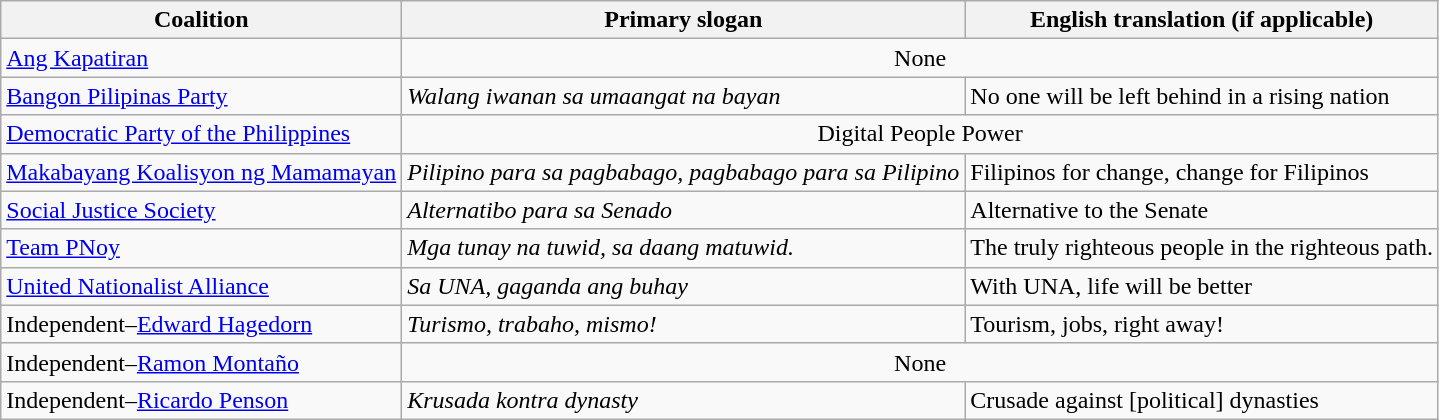<table class=wikitable>
<tr>
<th>Coalition</th>
<th>Primary slogan</th>
<th>English translation (if applicable)</th>
</tr>
<tr>
<td><a href='#'>Ang Kapatiran</a></td>
<td align=center colspan=4>None</td>
</tr>
<tr>
<td><a href='#'>Bangon Pilipinas Party</a></td>
<td><em>Walang iwanan sa umaangat na bayan</em></td>
<td>No one will be left behind in a rising nation</td>
</tr>
<tr>
<td><a href='#'>Democratic Party of the Philippines</a></td>
<td align=center colspan=2>Digital People Power</td>
</tr>
<tr>
<td><a href='#'>Makabayang Koalisyon ng Mamamayan</a></td>
<td><em>Pilipino para sa pagbabago, pagbabago para sa Pilipino</em></td>
<td>Filipinos for change, change for Filipinos</td>
</tr>
<tr>
<td><a href='#'>Social Justice Society</a></td>
<td><em>Alternatibo para sa Senado</em></td>
<td>Alternative to the Senate</td>
</tr>
<tr>
<td><a href='#'>Team PNoy</a></td>
<td><em>Mga tunay na tuwid, sa daang matuwid.</em></td>
<td>The truly righteous people in the righteous path.</td>
</tr>
<tr>
<td><a href='#'>United Nationalist Alliance</a></td>
<td><em>Sa UNA, gaganda ang buhay</em></td>
<td>With UNA, life will be better</td>
</tr>
<tr>
<td>Independent–<a href='#'>Edward Hagedorn</a></td>
<td><em>Turismo, trabaho, mismo!</em></td>
<td>Tourism, jobs, right away!</td>
</tr>
<tr>
<td>Independent–<a href='#'>Ramon Montaño</a></td>
<td align=center colspan=4>None</td>
</tr>
<tr>
<td>Independent–<a href='#'>Ricardo Penson</a></td>
<td><em>Krusada kontra dynasty</em></td>
<td>Crusade against [political] dynasties</td>
</tr>
</table>
